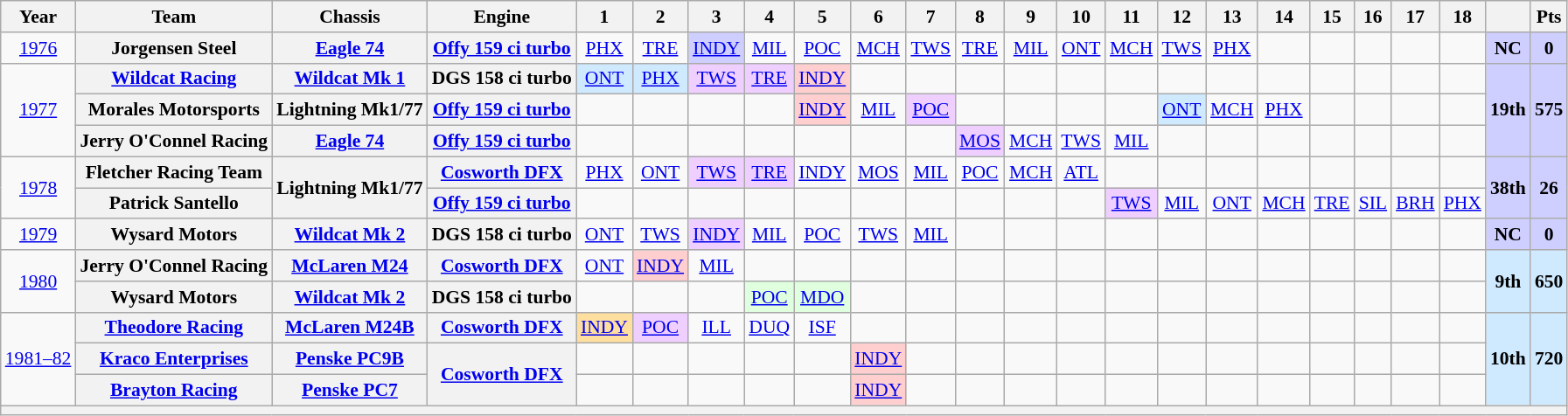<table class="wikitable" style="text-align:center; font-size:90%">
<tr>
<th>Year</th>
<th>Team</th>
<th>Chassis</th>
<th>Engine</th>
<th>1</th>
<th>2</th>
<th>3</th>
<th>4</th>
<th>5</th>
<th>6</th>
<th>7</th>
<th>8</th>
<th>9</th>
<th>10</th>
<th>11</th>
<th>12</th>
<th>13</th>
<th>14</th>
<th>15</th>
<th>16</th>
<th>17</th>
<th>18</th>
<th></th>
<th>Pts</th>
</tr>
<tr>
<td><a href='#'>1976</a></td>
<th>Jorgensen Steel</th>
<th><a href='#'>Eagle 74</a></th>
<th><a href='#'>Offy 159 ci turbo</a></th>
<td><a href='#'>PHX</a></td>
<td><a href='#'>TRE</a></td>
<td style="background:#CFCFFF;"><a href='#'>INDY</a><br></td>
<td><a href='#'>MIL</a></td>
<td><a href='#'>POC</a></td>
<td><a href='#'>MCH</a></td>
<td><a href='#'>TWS</a></td>
<td><a href='#'>TRE</a></td>
<td><a href='#'>MIL</a></td>
<td><a href='#'>ONT</a></td>
<td><a href='#'>MCH</a></td>
<td><a href='#'>TWS</a></td>
<td><a href='#'>PHX</a></td>
<td></td>
<td></td>
<td></td>
<td></td>
<td></td>
<th style="background:#CFCFFF;">NC</th>
<th style="background:#CFCFFF;">0</th>
</tr>
<tr>
<td rowspan=3><a href='#'>1977</a></td>
<th><a href='#'>Wildcat Racing</a></th>
<th><a href='#'>Wildcat Mk 1</a></th>
<th>DGS 158 ci turbo</th>
<td style="background:#CFEAFF;"><a href='#'>ONT</a><br></td>
<td style="background:#CFEAFF;"><a href='#'>PHX</a><br></td>
<td style="background:#EFCFFF;"><a href='#'>TWS</a><br></td>
<td style="background:#EFCFFF;"><a href='#'>TRE</a><br></td>
<td style="background:#FFCFCF;"><a href='#'>INDY</a><br></td>
<td></td>
<td></td>
<td></td>
<td></td>
<td></td>
<td></td>
<td></td>
<td></td>
<td></td>
<td></td>
<td></td>
<td></td>
<td></td>
<th rowspan=3 style="background:#CFCFFF;">19th</th>
<th rowspan=3 style="background:#CFCFFF;">575</th>
</tr>
<tr>
<th>Morales Motorsports</th>
<th>Lightning Mk1/77</th>
<th><a href='#'>Offy 159 ci turbo</a></th>
<td></td>
<td></td>
<td></td>
<td></td>
<td style="background:#FFCFCF;"><a href='#'>INDY</a><br></td>
<td><a href='#'>MIL</a></td>
<td style="background:#EFCFFF;"><a href='#'>POC</a><br></td>
<td></td>
<td></td>
<td></td>
<td></td>
<td style="background:#CFEAFF;"><a href='#'>ONT</a><br></td>
<td><a href='#'>MCH</a></td>
<td><a href='#'>PHX</a></td>
<td></td>
<td></td>
<td></td>
<td></td>
</tr>
<tr>
<th>Jerry O'Connel Racing</th>
<th><a href='#'>Eagle 74</a></th>
<th><a href='#'>Offy 159 ci turbo</a></th>
<td></td>
<td></td>
<td></td>
<td></td>
<td></td>
<td></td>
<td></td>
<td style="background:#EFCFFF;"><a href='#'>MOS</a><br></td>
<td><a href='#'>MCH</a></td>
<td><a href='#'>TWS</a></td>
<td><a href='#'>MIL</a></td>
<td></td>
<td></td>
<td></td>
<td></td>
<td></td>
<td></td>
<td></td>
</tr>
<tr>
<td rowspan=2><a href='#'>1978</a></td>
<th>Fletcher Racing Team</th>
<th rowspan=2>Lightning Mk1/77</th>
<th><a href='#'>Cosworth DFX</a></th>
<td><a href='#'>PHX</a></td>
<td><a href='#'>ONT</a></td>
<td style="background:#EFCFFF;"><a href='#'>TWS</a><br></td>
<td style="background:#EFCFFF;"><a href='#'>TRE</a><br></td>
<td><a href='#'>INDY</a></td>
<td><a href='#'>MOS</a></td>
<td><a href='#'>MIL</a></td>
<td><a href='#'>POC</a></td>
<td><a href='#'>MCH</a></td>
<td><a href='#'>ATL</a></td>
<td></td>
<td></td>
<td></td>
<td></td>
<td></td>
<td></td>
<td></td>
<td></td>
<th rowspan=2 style="background:#CFCFFF;">38th</th>
<th rowspan=2 style="background:#CFCFFF;">26</th>
</tr>
<tr>
<th>Patrick Santello</th>
<th><a href='#'>Offy 159 ci turbo</a></th>
<td></td>
<td></td>
<td></td>
<td></td>
<td></td>
<td></td>
<td></td>
<td></td>
<td></td>
<td></td>
<td style="background:#EFCFFF;"><a href='#'>TWS</a><br></td>
<td><a href='#'>MIL</a></td>
<td><a href='#'>ONT</a></td>
<td><a href='#'>MCH</a></td>
<td><a href='#'>TRE</a></td>
<td><a href='#'>SIL</a></td>
<td><a href='#'>BRH</a></td>
<td><a href='#'>PHX</a></td>
</tr>
<tr>
<td><a href='#'>1979</a></td>
<th>Wysard Motors</th>
<th><a href='#'>Wildcat Mk 2</a></th>
<th>DGS 158 ci turbo</th>
<td><a href='#'>ONT</a></td>
<td><a href='#'>TWS</a></td>
<td style="background:#EFCFFF;"><a href='#'>INDY</a><br></td>
<td><a href='#'>MIL</a></td>
<td><a href='#'>POC</a></td>
<td><a href='#'>TWS</a></td>
<td><a href='#'>MIL</a></td>
<td></td>
<td></td>
<td></td>
<td></td>
<td></td>
<td></td>
<td></td>
<td></td>
<td></td>
<td></td>
<td></td>
<th style="background:#CFCFFF;">NC</th>
<th style="background:#CFCFFF;">0</th>
</tr>
<tr>
<td rowspan=2><a href='#'>1980</a></td>
<th>Jerry O'Connel Racing</th>
<th><a href='#'>McLaren M24</a></th>
<th><a href='#'>Cosworth DFX</a></th>
<td><a href='#'>ONT</a></td>
<td style="background:#FFCFCF;"><a href='#'>INDY</a><br></td>
<td><a href='#'>MIL</a></td>
<td></td>
<td></td>
<td></td>
<td></td>
<td></td>
<td></td>
<td></td>
<td></td>
<td></td>
<td></td>
<td></td>
<td></td>
<td></td>
<td></td>
<td></td>
<th rowspan=2 style="background:#CFEAFF;">9th</th>
<th rowspan=2 style="background:#CFEAFF;">650</th>
</tr>
<tr>
<th>Wysard Motors</th>
<th><a href='#'>Wildcat Mk 2</a></th>
<th>DGS 158 ci turbo</th>
<td></td>
<td></td>
<td></td>
<td style="background:#DFFFDF;"><a href='#'>POC</a><br></td>
<td style="background:#DFFFDF;"><a href='#'>MDO</a><br></td>
<td></td>
<td></td>
<td></td>
<td></td>
<td></td>
<td></td>
<td></td>
<td></td>
<td></td>
<td></td>
<td></td>
<td></td>
<td></td>
</tr>
<tr>
<td rowspan=3><a href='#'>1981–82</a></td>
<th><a href='#'>Theodore Racing</a></th>
<th><a href='#'>McLaren M24B</a></th>
<th><a href='#'>Cosworth DFX</a></th>
<td style="background:#FFDF9F;"><a href='#'>INDY</a><br></td>
<td style="background:#EFCFFF;"><a href='#'>POC</a><br></td>
<td><a href='#'>ILL</a></td>
<td><a href='#'>DUQ</a></td>
<td><a href='#'>ISF</a></td>
<td></td>
<td></td>
<td></td>
<td></td>
<td></td>
<td></td>
<td></td>
<td></td>
<td></td>
<td></td>
<td></td>
<td></td>
<td></td>
<th rowspan=3 style="background:#CFEAFF;">10th</th>
<th rowspan=3 style="background:#CFEAFF;">720</th>
</tr>
<tr>
<th><a href='#'>Kraco Enterprises</a></th>
<th><a href='#'>Penske PC9B</a></th>
<th rowspan=2><a href='#'>Cosworth DFX</a></th>
<td></td>
<td></td>
<td></td>
<td></td>
<td></td>
<td style="background:#FFCFCF;"><a href='#'>INDY</a><br></td>
<td></td>
<td></td>
<td></td>
<td></td>
<td></td>
<td></td>
<td></td>
<td></td>
<td></td>
<td></td>
<td></td>
<td></td>
</tr>
<tr>
<th><a href='#'>Brayton Racing</a></th>
<th><a href='#'>Penske PC7</a></th>
<td></td>
<td></td>
<td></td>
<td></td>
<td></td>
<td style="background:#FFCFCF;"><a href='#'>INDY</a><br></td>
<td></td>
<td></td>
<td></td>
<td></td>
<td></td>
<td></td>
<td></td>
<td></td>
<td></td>
<td></td>
<td></td>
<td></td>
</tr>
<tr>
<th colspan="24"></th>
</tr>
</table>
